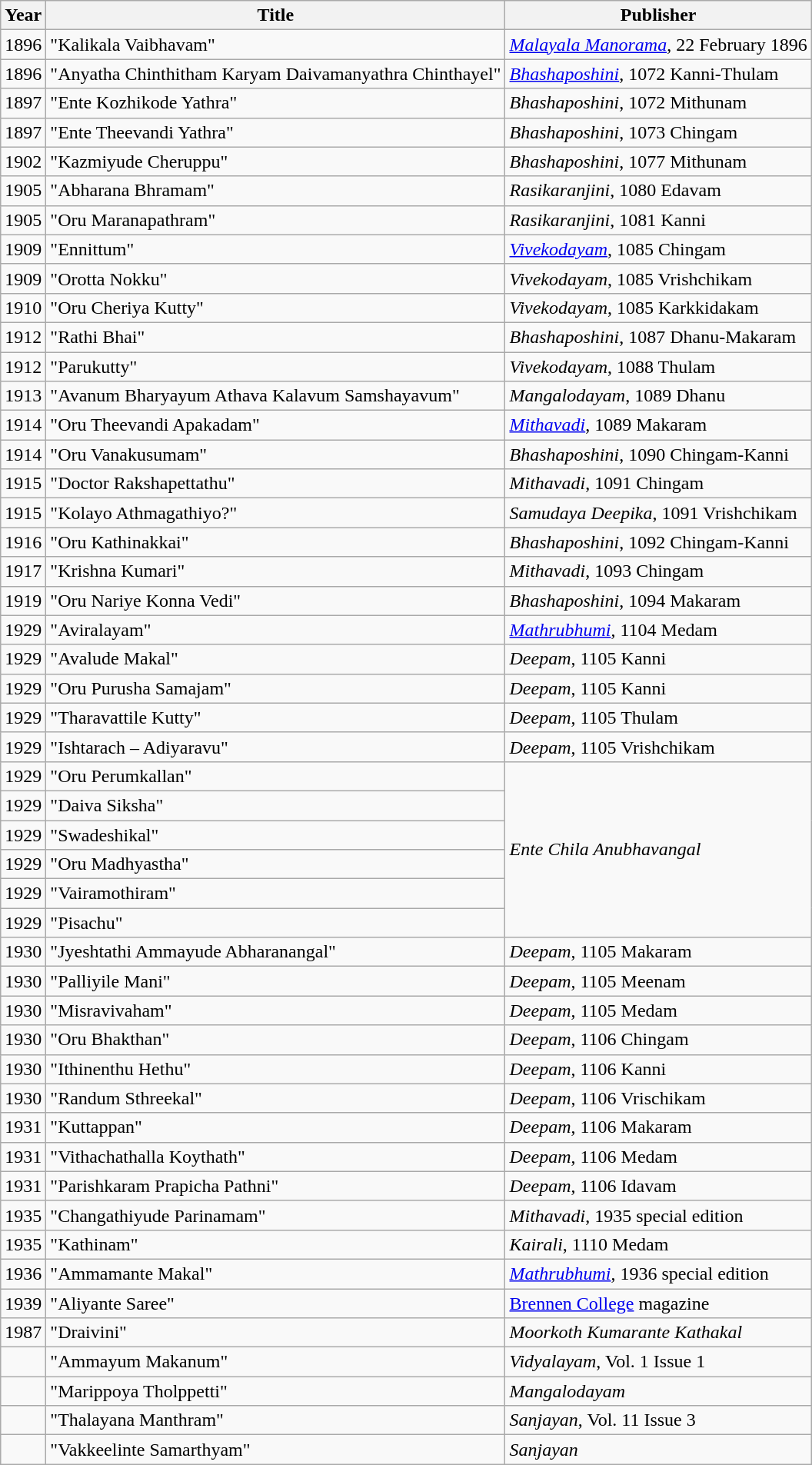<table class="wikitable">
<tr>
<th>Year</th>
<th>Title</th>
<th>Publisher</th>
</tr>
<tr>
<td>1896</td>
<td>"Kalikala Vaibhavam"</td>
<td><em><a href='#'>Malayala Manorama</a></em>, 22 February 1896</td>
</tr>
<tr>
<td>1896</td>
<td>"Anyatha Chinthitham Karyam Daivamanyathra Chinthayel"</td>
<td><em><a href='#'>Bhashaposhini</a></em>, 1072 Kanni-Thulam</td>
</tr>
<tr>
<td>1897</td>
<td>"Ente Kozhikode Yathra"</td>
<td><em>Bhashaposhini</em>, 1072 Mithunam</td>
</tr>
<tr>
<td>1897</td>
<td>"Ente Theevandi Yathra"</td>
<td><em>Bhashaposhini</em>, 1073 Chingam</td>
</tr>
<tr>
<td>1902</td>
<td>"Kazmiyude Cheruppu"</td>
<td><em>Bhashaposhini</em>, 1077 Mithunam</td>
</tr>
<tr>
<td>1905</td>
<td>"Abharana Bhramam"</td>
<td><em>Rasikaranjini</em>, 1080 Edavam</td>
</tr>
<tr>
<td>1905</td>
<td>"Oru Maranapathram"</td>
<td><em>Rasikaranjini</em>, 1081 Kanni</td>
</tr>
<tr>
<td>1909</td>
<td>"Ennittum"</td>
<td><em><a href='#'>Vivekodayam</a></em>, 1085 Chingam</td>
</tr>
<tr>
<td>1909</td>
<td>"Orotta Nokku"</td>
<td><em>Vivekodayam</em>, 1085 Vrishchikam</td>
</tr>
<tr>
<td>1910</td>
<td>"Oru Cheriya Kutty"</td>
<td><em>Vivekodayam</em>, 1085 Karkkidakam</td>
</tr>
<tr>
<td>1912</td>
<td>"Rathi Bhai"</td>
<td><em>Bhashaposhini</em>, 1087 Dhanu-Makaram</td>
</tr>
<tr>
<td>1912</td>
<td>"Parukutty"</td>
<td><em>Vivekodayam</em>, 1088 Thulam</td>
</tr>
<tr>
<td>1913</td>
<td>"Avanum Bharyayum Athava Kalavum Samshayavum"</td>
<td><em>Mangalodayam</em>, 1089 Dhanu</td>
</tr>
<tr>
<td>1914</td>
<td>"Oru Theevandi Apakadam"</td>
<td><em><a href='#'>Mithavadi</a></em>, 1089 Makaram</td>
</tr>
<tr>
<td>1914</td>
<td>"Oru Vanakusumam"</td>
<td><em>Bhashaposhini</em>, 1090 Chingam-Kanni</td>
</tr>
<tr>
<td>1915</td>
<td>"Doctor Rakshapettathu"</td>
<td><em>Mithavadi</em>, 1091 Chingam</td>
</tr>
<tr>
<td>1915</td>
<td>"Kolayo Athmagathiyo?"</td>
<td><em>Samudaya Deepika</em>, 1091 Vrishchikam</td>
</tr>
<tr>
<td>1916</td>
<td>"Oru Kathinakkai"</td>
<td><em>Bhashaposhini</em>, 1092 Chingam-Kanni</td>
</tr>
<tr>
<td>1917</td>
<td>"Krishna Kumari"</td>
<td><em>Mithavadi</em>, 1093 Chingam</td>
</tr>
<tr>
<td>1919</td>
<td>"Oru Nariye Konna Vedi"</td>
<td><em>Bhashaposhini</em>, 1094 Makaram</td>
</tr>
<tr>
<td>1929</td>
<td>"Aviralayam"</td>
<td><em><a href='#'>Mathrubhumi</a></em>, 1104 Medam</td>
</tr>
<tr>
<td>1929</td>
<td>"Avalude Makal"</td>
<td><em>Deepam</em>, 1105 Kanni</td>
</tr>
<tr>
<td>1929</td>
<td>"Oru Purusha Samajam"</td>
<td><em>Deepam</em>, 1105 Kanni</td>
</tr>
<tr>
<td>1929</td>
<td>"Tharavattile Kutty"</td>
<td><em>Deepam</em>, 1105 Thulam</td>
</tr>
<tr>
<td>1929</td>
<td>"Ishtarach – Adiyaravu"</td>
<td><em>Deepam</em>, 1105 Vrishchikam</td>
</tr>
<tr>
<td>1929</td>
<td>"Oru Perumkallan"</td>
<td rowspan="6"><em>Ente Chila Anubhavangal</em></td>
</tr>
<tr>
<td>1929</td>
<td>"Daiva Siksha"</td>
</tr>
<tr>
<td>1929</td>
<td>"Swadeshikal"</td>
</tr>
<tr>
<td>1929</td>
<td>"Oru Madhyastha"</td>
</tr>
<tr>
<td>1929</td>
<td>"Vairamothiram"</td>
</tr>
<tr>
<td>1929</td>
<td>"Pisachu"</td>
</tr>
<tr>
<td>1930</td>
<td>"Jyeshtathi Ammayude Abharanangal"</td>
<td><em>Deepam</em>, 1105 Makaram</td>
</tr>
<tr>
<td>1930</td>
<td>"Palliyile Mani"</td>
<td><em>Deepam</em>, 1105 Meenam</td>
</tr>
<tr>
<td>1930</td>
<td>"Misravivaham"</td>
<td><em>Deepam</em>, 1105 Medam</td>
</tr>
<tr>
<td>1930</td>
<td>"Oru Bhakthan"</td>
<td><em>Deepam</em>, 1106 Chingam</td>
</tr>
<tr>
<td>1930</td>
<td>"Ithinenthu Hethu"</td>
<td><em>Deepam</em>, 1106 Kanni</td>
</tr>
<tr>
<td>1930</td>
<td>"Randum Sthreekal"</td>
<td><em>Deepam</em>, 1106 Vrischikam</td>
</tr>
<tr>
<td>1931</td>
<td>"Kuttappan"</td>
<td><em>Deepam</em>, 1106 Makaram</td>
</tr>
<tr>
<td>1931</td>
<td>"Vithachathalla Koythath"</td>
<td><em>Deepam</em>, 1106 Medam</td>
</tr>
<tr>
<td>1931</td>
<td>"Parishkaram Prapicha Pathni"</td>
<td><em>Deepam</em>, 1106 Idavam</td>
</tr>
<tr>
<td>1935</td>
<td>"Changathiyude Parinamam"</td>
<td><em>Mithavadi</em>, 1935 special edition</td>
</tr>
<tr>
<td>1935</td>
<td>"Kathinam"</td>
<td><em>Kairali</em>, 1110 Medam</td>
</tr>
<tr>
<td>1936</td>
<td>"Ammamante Makal"</td>
<td><em><a href='#'>Mathrubhumi</a></em>, 1936 special edition</td>
</tr>
<tr>
<td>1939</td>
<td>"Aliyante Saree"</td>
<td><a href='#'>Brennen College</a> magazine</td>
</tr>
<tr>
<td>1987</td>
<td>"Draivini"</td>
<td><em>Moorkoth Kumarante Kathakal</em></td>
</tr>
<tr>
<td></td>
<td>"Ammayum Makanum"</td>
<td><em>Vidyalayam</em>, Vol. 1 Issue 1</td>
</tr>
<tr>
<td></td>
<td>"Marippoya Tholppetti"</td>
<td><em>Mangalodayam</em></td>
</tr>
<tr>
<td></td>
<td>"Thalayana Manthram"</td>
<td><em>Sanjayan</em>, Vol. 11 Issue 3</td>
</tr>
<tr>
<td></td>
<td>"Vakkeelinte Samarthyam"</td>
<td><em>Sanjayan</em></td>
</tr>
</table>
